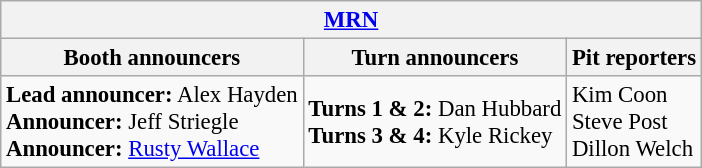<table class="wikitable" style="font-size: 95%">
<tr>
<th colspan="3"><a href='#'>MRN</a></th>
</tr>
<tr>
<th>Booth announcers</th>
<th>Turn announcers</th>
<th>Pit reporters</th>
</tr>
<tr>
<td><strong>Lead announcer:</strong> Alex Hayden<br><strong>Announcer:</strong> Jeff Striegle<br><strong>Announcer:</strong> <a href='#'>Rusty Wallace</a></td>
<td><strong>Turns 1 & 2:</strong> Dan Hubbard<br><strong>Turns 3 & 4:</strong> Kyle Rickey</td>
<td>Kim Coon<br>Steve Post<br>Dillon Welch</td>
</tr>
</table>
